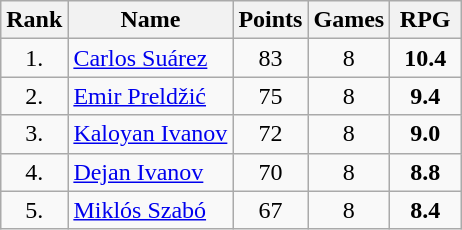<table class="wikitable" style="text-align: center;">
<tr>
<th>Rank</th>
<th>Name</th>
<th>Points</th>
<th>Games</th>
<th width=40>RPG</th>
</tr>
<tr>
<td>1.</td>
<td align="left"> <a href='#'>Carlos Suárez</a></td>
<td>83</td>
<td>8</td>
<td><strong>10.4</strong></td>
</tr>
<tr>
<td>2.</td>
<td align="left"> <a href='#'>Emir Preldžić</a></td>
<td>75</td>
<td>8</td>
<td><strong>9.4</strong></td>
</tr>
<tr>
<td>3.</td>
<td align="left"> <a href='#'>Kaloyan Ivanov</a></td>
<td>72</td>
<td>8</td>
<td><strong>9.0</strong></td>
</tr>
<tr>
<td>4.</td>
<td align="left"> <a href='#'>Dejan Ivanov</a></td>
<td>70</td>
<td>8</td>
<td><strong>8.8</strong></td>
</tr>
<tr>
<td>5.</td>
<td align="left"> <a href='#'>Miklós Szabó</a></td>
<td>67</td>
<td>8</td>
<td><strong>8.4</strong></td>
</tr>
</table>
